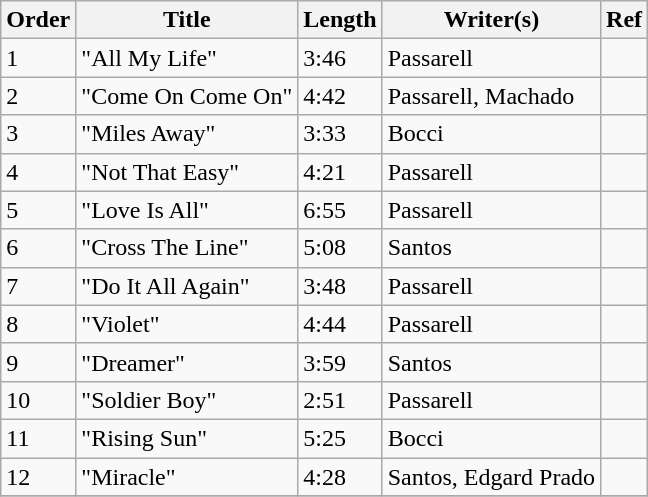<table class="wikitable">
<tr>
<th>Order</th>
<th>Title</th>
<th>Length</th>
<th>Writer(s)</th>
<th>Ref</th>
</tr>
<tr>
<td>1</td>
<td>"All My Life"</td>
<td>3:46</td>
<td>Passarell</td>
<td></td>
</tr>
<tr>
<td>2</td>
<td>"Come On Come On"</td>
<td>4:42</td>
<td>Passarell, Machado</td>
<td></td>
</tr>
<tr>
<td>3</td>
<td>"Miles Away"</td>
<td>3:33</td>
<td>Bocci</td>
<td></td>
</tr>
<tr>
<td>4</td>
<td>"Not That Easy"</td>
<td>4:21</td>
<td>Passarell</td>
<td></td>
</tr>
<tr>
<td>5</td>
<td>"Love Is All"</td>
<td>6:55</td>
<td>Passarell</td>
<td></td>
</tr>
<tr>
<td>6</td>
<td>"Cross The Line"</td>
<td>5:08</td>
<td>Santos</td>
<td></td>
</tr>
<tr>
<td>7</td>
<td>"Do It All Again"</td>
<td>3:48</td>
<td>Passarell</td>
<td></td>
</tr>
<tr>
<td>8</td>
<td>"Violet"</td>
<td>4:44</td>
<td>Passarell</td>
<td></td>
</tr>
<tr>
<td>9</td>
<td>"Dreamer"</td>
<td>3:59</td>
<td>Santos</td>
<td></td>
</tr>
<tr>
<td>10</td>
<td>"Soldier Boy"</td>
<td>2:51</td>
<td>Passarell</td>
<td></td>
</tr>
<tr>
<td>11</td>
<td>"Rising Sun"</td>
<td>5:25</td>
<td>Bocci</td>
<td></td>
</tr>
<tr>
<td>12</td>
<td>"Miracle"</td>
<td>4:28</td>
<td>Santos, Edgard Prado</td>
<td></td>
</tr>
<tr>
</tr>
</table>
